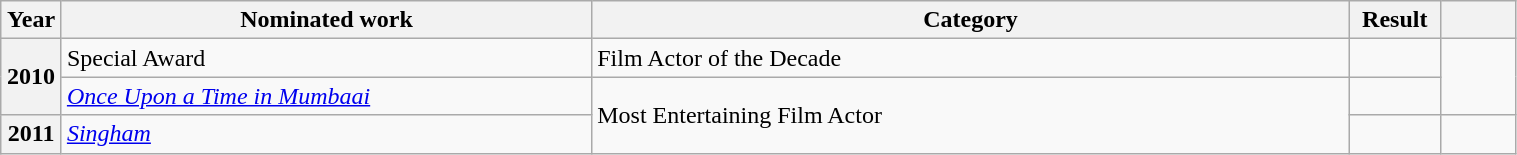<table class="wikitable plainrowheaders" style="width:80%;">
<tr>
<th scope="col" style="width:4%;">Year</th>
<th scope="col" style="width:35%;">Nominated work</th>
<th scope="col" style="width:50%;">Category</th>
<th scope="col" style="width:6%;">Result</th>
<th scope="col" style="width:6%;"></th>
</tr>
<tr>
<th scope="row" rowspan="2">2010</th>
<td>Special Award</td>
<td>Film Actor of the Decade</td>
<td></td>
<td style="text-align:center;" rowspan="2"></td>
</tr>
<tr>
<td><em><a href='#'>Once Upon a Time in Mumbaai</a></em></td>
<td rowspan="2">Most Entertaining Film Actor</td>
<td></td>
</tr>
<tr>
<th scope="row" rowspan="3">2011</th>
<td><em><a href='#'>Singham</a></em></td>
<td></td>
<td style="text-align:center;"></td>
</tr>
</table>
